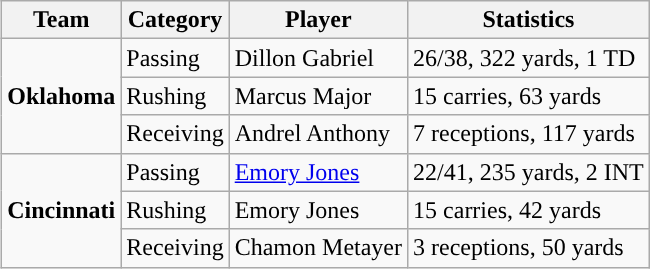<table class="wikitable" style="float: right;">
<tr>
<th>Team</th>
<th>Category</th>
<th>Player</th>
<th>Statistics</th>
</tr>
<tr>
<td rowspan=3><strong>Oklahoma</strong></td>
<td>Passing</td>
<td>Dillon Gabriel</td>
<td>26/38, 322 yards, 1 TD</td>
</tr>
<tr>
<td>Rushing</td>
<td>Marcus Major</td>
<td>15 carries, 63 yards</td>
</tr>
<tr>
<td>Receiving</td>
<td>Andrel Anthony</td>
<td>7 receptions, 117 yards</td>
</tr>
<tr>
<td rowspan=3><strong>Cincinnati</strong></td>
<td>Passing</td>
<td><a href='#'>Emory Jones</a></td>
<td>22/41, 235 yards, 2 INT</td>
</tr>
<tr>
<td>Rushing</td>
<td>Emory Jones</td>
<td>15 carries, 42 yards</td>
</tr>
<tr>
<td>Receiving</td>
<td>Chamon Metayer</td>
<td>3 receptions, 50 yards</td>
</tr>
</table>
